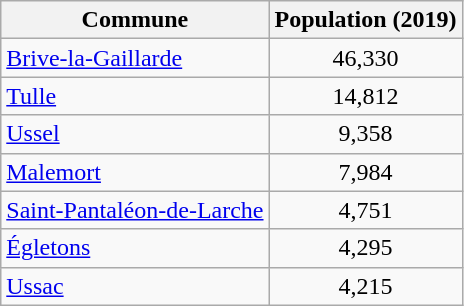<table class=wikitable>
<tr>
<th>Commune</th>
<th>Population (2019)</th>
</tr>
<tr>
<td><a href='#'>Brive-la-Gaillarde</a></td>
<td style="text-align: center;">46,330</td>
</tr>
<tr>
<td><a href='#'>Tulle</a></td>
<td style="text-align: center;">14,812</td>
</tr>
<tr>
<td><a href='#'>Ussel</a></td>
<td style="text-align: center;">9,358</td>
</tr>
<tr>
<td><a href='#'>Malemort</a></td>
<td style="text-align: center;">7,984</td>
</tr>
<tr>
<td><a href='#'>Saint-Pantaléon-de-Larche</a></td>
<td style="text-align: center;">4,751</td>
</tr>
<tr>
<td><a href='#'>Égletons</a></td>
<td style="text-align: center;">4,295</td>
</tr>
<tr>
<td><a href='#'>Ussac</a></td>
<td style="text-align: center;">4,215</td>
</tr>
</table>
